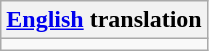<table class="wikitable">
<tr>
<th><a href='#'>English</a> translation</th>
</tr>
<tr style="vertical-align:top;white-space:nowrap;">
<td></td>
</tr>
</table>
